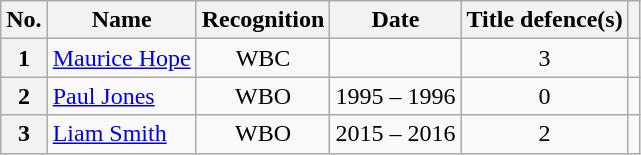<table class="wikitable sortable">
<tr>
<th>No.</th>
<th>Name</th>
<th>Recognition</th>
<th>Date</th>
<th>Title defence(s)</th>
<th></th>
</tr>
<tr align=center>
<th>1</th>
<td align=left><a href='#'>Maurice Hope</a></td>
<td>WBC</td>
<td></td>
<td>3</td>
<td></td>
</tr>
<tr align=center>
<th>2</th>
<td align=left><a href='#'>Paul Jones</a></td>
<td>WBO</td>
<td>1995 – 1996</td>
<td>0</td>
<td></td>
</tr>
<tr align=center>
<th>3</th>
<td align=left><a href='#'>Liam Smith</a></td>
<td>WBO</td>
<td>2015 – 2016</td>
<td>2</td>
<td></td>
</tr>
</table>
